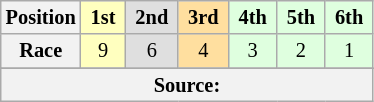<table class="wikitable" style="font-size: 85%; text-align:center">
<tr>
<th>Position</th>
<th style="background-color:#ffffbf"> 1st </th>
<th style="background-color:#dfdfdf"> 2nd </th>
<th style="background-color:#ffdf9f"> 3rd </th>
<th style="background-color:#dfffdf"> 4th </th>
<th style="background-color:#dfffdf"> 5th </th>
<th style="background-color:#dfffdf"> 6th </th>
</tr>
<tr>
<th>Race</th>
<td style="background-color:#ffffbf">9</td>
<td style="background-color:#dfdfdf">6</td>
<td style="background-color:#ffdf9f">4</td>
<td style="background-color:#dfffdf">3</td>
<td style="background-color:#dfffdf">2</td>
<td style="background-color:#dfffdf">1</td>
</tr>
<tr>
</tr>
<tr class="sortbottom">
<th colspan="7">Source:</th>
</tr>
</table>
